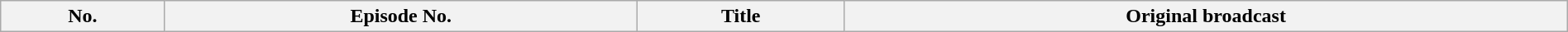<table class="wikitable plainrowheaders" style="width:100%; margin:auto;">
<tr>
<th>No.</th>
<th>Episode No.</th>
<th>Title</th>
<th>Original broadcast<br>




</th>
</tr>
</table>
